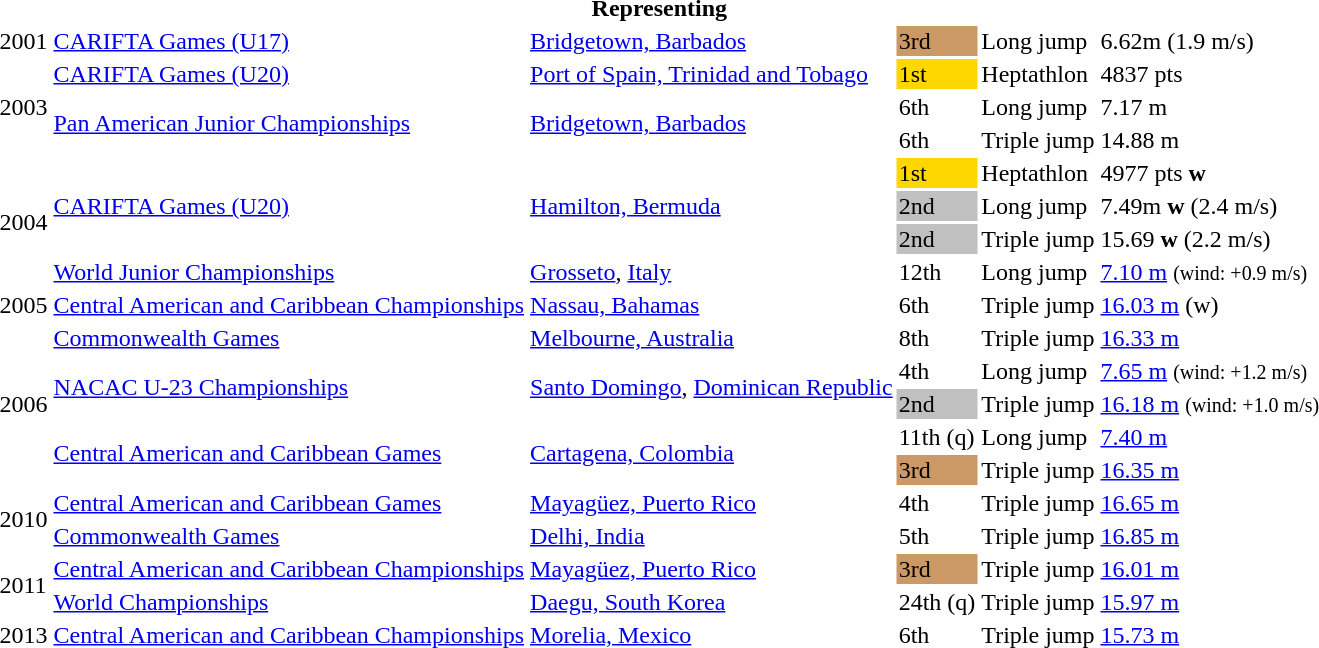<table>
<tr>
<th colspan="6">Representing </th>
</tr>
<tr>
<td>2001</td>
<td><a href='#'>CARIFTA Games (U17)</a></td>
<td><a href='#'>Bridgetown, Barbados</a></td>
<td bgcolor=cc9966>3rd</td>
<td>Long jump</td>
<td>6.62m (1.9 m/s)</td>
</tr>
<tr>
<td rowspan=3>2003</td>
<td><a href='#'>CARIFTA Games (U20)</a></td>
<td><a href='#'>Port of Spain, Trinidad and Tobago</a></td>
<td bgcolor=gold>1st</td>
<td>Heptathlon</td>
<td>4837 pts</td>
</tr>
<tr>
<td rowspan=2><a href='#'>Pan American Junior Championships</a></td>
<td rowspan=2><a href='#'>Bridgetown, Barbados</a></td>
<td>6th</td>
<td>Long jump</td>
<td>7.17 m</td>
</tr>
<tr>
<td>6th</td>
<td>Triple jump</td>
<td>14.88 m</td>
</tr>
<tr>
<td rowspan = "4">2004</td>
<td rowspan = "3"><a href='#'>CARIFTA Games (U20)</a></td>
<td rowspan = "3"><a href='#'>Hamilton, Bermuda</a></td>
<td bgcolor=gold>1st</td>
<td>Heptathlon</td>
<td>4977 pts <strong>w</strong></td>
</tr>
<tr>
<td bgcolor=silver>2nd</td>
<td>Long jump</td>
<td>7.49m <strong>w</strong> (2.4 m/s)</td>
</tr>
<tr>
<td bgcolor=silver>2nd</td>
<td>Triple jump</td>
<td>15.69 <strong>w</strong> (2.2 m/s)</td>
</tr>
<tr>
<td><a href='#'>World Junior Championships</a></td>
<td><a href='#'>Grosseto</a>, <a href='#'>Italy</a></td>
<td>12th</td>
<td>Long jump</td>
<td><a href='#'>7.10 m</a>  <small>(wind: +0.9 m/s)</small></td>
</tr>
<tr>
<td>2005</td>
<td><a href='#'>Central American and Caribbean Championships</a></td>
<td><a href='#'>Nassau, Bahamas</a></td>
<td>6th</td>
<td>Triple jump</td>
<td><a href='#'>16.03 m</a> (w)</td>
</tr>
<tr>
<td rowspan=5>2006</td>
<td><a href='#'>Commonwealth Games</a></td>
<td><a href='#'>Melbourne, Australia</a></td>
<td>8th</td>
<td>Triple jump</td>
<td><a href='#'>16.33 m</a></td>
</tr>
<tr>
<td rowspan=2><a href='#'>NACAC U-23 Championships</a></td>
<td rowspan=2><a href='#'>Santo Domingo</a>, <a href='#'>Dominican Republic</a></td>
<td>4th</td>
<td>Long jump</td>
<td><a href='#'>7.65 m</a> <small>(wind: +1.2 m/s)</small></td>
</tr>
<tr>
<td bgcolor=silver>2nd</td>
<td>Triple jump</td>
<td><a href='#'>16.18 m</a> <small>(wind: +1.0 m/s)</small></td>
</tr>
<tr>
<td rowspan=2><a href='#'>Central American and Caribbean Games</a></td>
<td rowspan=2><a href='#'>Cartagena, Colombia</a></td>
<td>11th (q)</td>
<td>Long jump</td>
<td><a href='#'>7.40 m</a></td>
</tr>
<tr>
<td bgcolor="cc9966">3rd</td>
<td>Triple jump</td>
<td><a href='#'>16.35 m</a></td>
</tr>
<tr>
<td rowspan=2>2010</td>
<td><a href='#'>Central American and Caribbean Games</a></td>
<td><a href='#'>Mayagüez, Puerto Rico</a></td>
<td>4th</td>
<td>Triple jump</td>
<td><a href='#'>16.65 m</a></td>
</tr>
<tr>
<td><a href='#'>Commonwealth Games</a></td>
<td><a href='#'>Delhi, India</a></td>
<td>5th</td>
<td>Triple jump</td>
<td><a href='#'>16.85 m</a></td>
</tr>
<tr>
<td rowspan=2>2011</td>
<td><a href='#'>Central American and Caribbean Championships</a></td>
<td><a href='#'>Mayagüez, Puerto Rico</a></td>
<td bgcolor="cc9966">3rd</td>
<td>Triple jump</td>
<td><a href='#'>16.01 m</a></td>
</tr>
<tr>
<td><a href='#'>World Championships</a></td>
<td><a href='#'>Daegu, South Korea</a></td>
<td>24th (q)</td>
<td>Triple jump</td>
<td><a href='#'>15.97 m</a></td>
</tr>
<tr>
<td>2013</td>
<td><a href='#'>Central American and Caribbean Championships</a></td>
<td><a href='#'>Morelia, Mexico</a></td>
<td>6th</td>
<td>Triple jump</td>
<td><a href='#'>15.73 m</a></td>
</tr>
</table>
